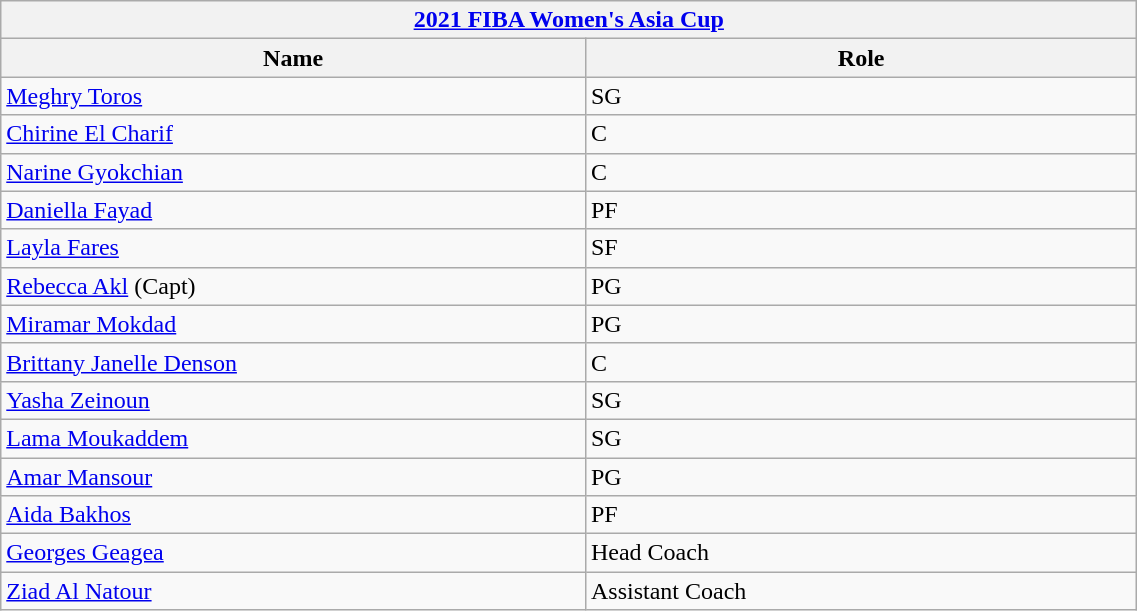<table class="wikitable collapsible autocollapse" width=60%>
<tr>
<th colspan=2><a href='#'>2021 FIBA Women's Asia Cup</a></th>
</tr>
<tr>
<th width=2%>Name</th>
<th width=2%>Role</th>
</tr>
<tr>
<td><a href='#'>Meghry Toros</a></td>
<td>SG</td>
</tr>
<tr>
<td><a href='#'>Chirine El Charif</a></td>
<td>C</td>
</tr>
<tr>
<td><a href='#'>Narine Gyokchian</a></td>
<td>C</td>
</tr>
<tr>
<td><a href='#'>Daniella Fayad</a></td>
<td>PF</td>
</tr>
<tr>
<td><a href='#'>Layla Fares</a></td>
<td>SF</td>
</tr>
<tr>
<td><a href='#'>Rebecca Akl</a> (Capt)</td>
<td>PG</td>
</tr>
<tr>
<td><a href='#'>Miramar Mokdad</a></td>
<td>PG</td>
</tr>
<tr>
<td><a href='#'>Brittany Janelle Denson</a></td>
<td>C</td>
</tr>
<tr>
<td><a href='#'>Yasha Zeinoun</a></td>
<td>SG</td>
</tr>
<tr>
<td><a href='#'>Lama Moukaddem</a></td>
<td>SG</td>
</tr>
<tr>
<td><a href='#'>Amar Mansour</a></td>
<td>PG</td>
</tr>
<tr>
<td><a href='#'>Aida Bakhos</a></td>
<td>PF</td>
</tr>
<tr>
<td><a href='#'>Georges Geagea</a></td>
<td>Head Coach</td>
</tr>
<tr>
<td><a href='#'>Ziad Al Natour</a></td>
<td>Assistant Coach</td>
</tr>
</table>
